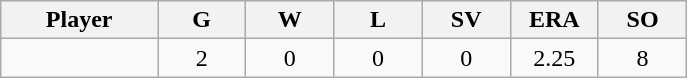<table class="wikitable sortable">
<tr>
<th bgcolor="#DDDDFF" width="16%">Player</th>
<th bgcolor="#DDDDFF" width="9%">G</th>
<th bgcolor="#DDDDFF" width="9%">W</th>
<th bgcolor="#DDDDFF" width="9%">L</th>
<th bgcolor="#DDDDFF" width="9%">SV</th>
<th bgcolor="#DDDDFF" width="9%">ERA</th>
<th bgcolor="#DDDDFF" width="9%">SO</th>
</tr>
<tr align="center">
<td></td>
<td>2</td>
<td>0</td>
<td>0</td>
<td>0</td>
<td>2.25</td>
<td>8</td>
</tr>
</table>
